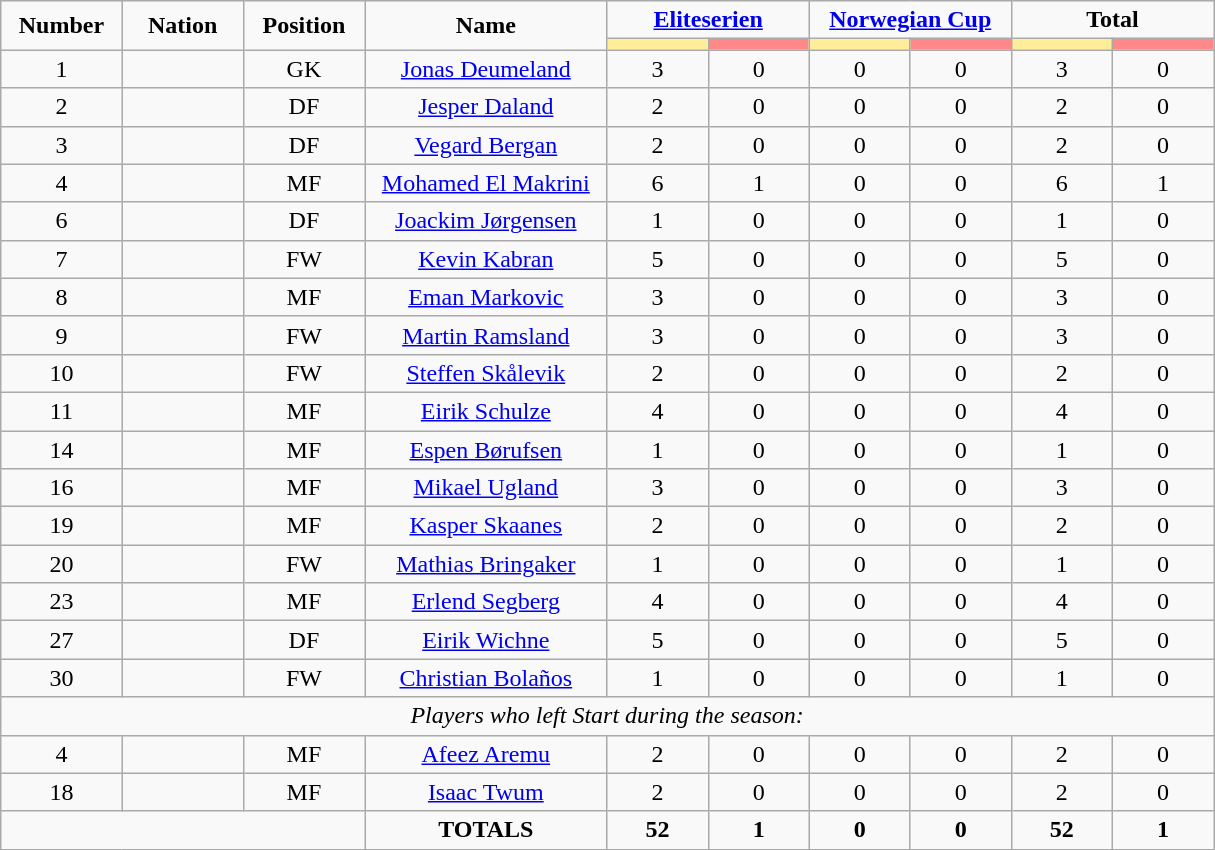<table class="wikitable" style="font-size: 100%; text-align: center;">
<tr>
<td rowspan="2" width="10%" align="center"><strong>Number</strong></td>
<td rowspan="2" width="10%" align="center"><strong>Nation</strong></td>
<td rowspan="2" width="10%" align="center"><strong>Position</strong></td>
<td rowspan="2" width="20%" align="center"><strong>Name</strong></td>
<td colspan="2" align="center"><strong><a href='#'>Eliteserien</a></strong></td>
<td colspan="2" align="center"><strong><a href='#'>Norwegian Cup</a></strong></td>
<td colspan="2" align="center"><strong>Total</strong></td>
</tr>
<tr>
<th width=60 style="background: #FFEE99"></th>
<th width=60 style="background: #FF8888"></th>
<th width=60 style="background: #FFEE99"></th>
<th width=60 style="background: #FF8888"></th>
<th width=60 style="background: #FFEE99"></th>
<th width=60 style="background: #FF8888"></th>
</tr>
<tr>
<td>1</td>
<td></td>
<td>GK</td>
<td><a href='#'>Jonas Deumeland</a></td>
<td>3</td>
<td>0</td>
<td>0</td>
<td>0</td>
<td>3</td>
<td>0</td>
</tr>
<tr>
<td>2</td>
<td></td>
<td>DF</td>
<td><a href='#'>Jesper Daland</a></td>
<td>2</td>
<td>0</td>
<td>0</td>
<td>0</td>
<td>2</td>
<td>0</td>
</tr>
<tr>
<td>3</td>
<td></td>
<td>DF</td>
<td><a href='#'>Vegard Bergan</a></td>
<td>2</td>
<td>0</td>
<td>0</td>
<td>0</td>
<td>2</td>
<td>0</td>
</tr>
<tr>
<td>4</td>
<td></td>
<td>MF</td>
<td><a href='#'>Mohamed El Makrini</a></td>
<td>6</td>
<td>1</td>
<td>0</td>
<td>0</td>
<td>6</td>
<td>1</td>
</tr>
<tr>
<td>6</td>
<td></td>
<td>DF</td>
<td><a href='#'>Joackim Jørgensen</a></td>
<td>1</td>
<td>0</td>
<td>0</td>
<td>0</td>
<td>1</td>
<td>0</td>
</tr>
<tr>
<td>7</td>
<td></td>
<td>FW</td>
<td><a href='#'>Kevin Kabran</a></td>
<td>5</td>
<td>0</td>
<td>0</td>
<td>0</td>
<td>5</td>
<td>0</td>
</tr>
<tr>
<td>8</td>
<td></td>
<td>MF</td>
<td><a href='#'>Eman Markovic</a></td>
<td>3</td>
<td>0</td>
<td>0</td>
<td>0</td>
<td>3</td>
<td>0</td>
</tr>
<tr>
<td>9</td>
<td></td>
<td>FW</td>
<td><a href='#'>Martin Ramsland</a></td>
<td>3</td>
<td>0</td>
<td>0</td>
<td>0</td>
<td>3</td>
<td>0</td>
</tr>
<tr>
<td>10</td>
<td></td>
<td>FW</td>
<td><a href='#'>Steffen Skålevik</a></td>
<td>2</td>
<td>0</td>
<td>0</td>
<td>0</td>
<td>2</td>
<td>0</td>
</tr>
<tr>
<td>11</td>
<td></td>
<td>MF</td>
<td><a href='#'>Eirik Schulze</a></td>
<td>4</td>
<td>0</td>
<td>0</td>
<td>0</td>
<td>4</td>
<td>0</td>
</tr>
<tr>
<td>14</td>
<td></td>
<td>MF</td>
<td><a href='#'>Espen Børufsen</a></td>
<td>1</td>
<td>0</td>
<td>0</td>
<td>0</td>
<td>1</td>
<td>0</td>
</tr>
<tr>
<td>16</td>
<td></td>
<td>MF</td>
<td><a href='#'>Mikael Ugland</a></td>
<td>3</td>
<td>0</td>
<td>0</td>
<td>0</td>
<td>3</td>
<td>0</td>
</tr>
<tr>
<td>19</td>
<td></td>
<td>MF</td>
<td><a href='#'>Kasper Skaanes</a></td>
<td>2</td>
<td>0</td>
<td>0</td>
<td>0</td>
<td>2</td>
<td>0</td>
</tr>
<tr>
<td>20</td>
<td></td>
<td>FW</td>
<td><a href='#'>Mathias Bringaker</a></td>
<td>1</td>
<td>0</td>
<td>0</td>
<td>0</td>
<td>1</td>
<td>0</td>
</tr>
<tr>
<td>23</td>
<td></td>
<td>MF</td>
<td><a href='#'>Erlend Segberg</a></td>
<td>4</td>
<td>0</td>
<td>0</td>
<td>0</td>
<td>4</td>
<td>0</td>
</tr>
<tr>
<td>27</td>
<td></td>
<td>DF</td>
<td><a href='#'>Eirik Wichne</a></td>
<td>5</td>
<td>0</td>
<td>0</td>
<td>0</td>
<td>5</td>
<td>0</td>
</tr>
<tr>
<td>30</td>
<td></td>
<td>FW</td>
<td><a href='#'>Christian Bolaños</a></td>
<td>1</td>
<td>0</td>
<td>0</td>
<td>0</td>
<td>1</td>
<td>0</td>
</tr>
<tr>
<td colspan="14"><em>Players who left Start during the season:</em></td>
</tr>
<tr>
<td>4</td>
<td></td>
<td>MF</td>
<td><a href='#'>Afeez Aremu</a></td>
<td>2</td>
<td>0</td>
<td>0</td>
<td>0</td>
<td>2</td>
<td>0</td>
</tr>
<tr>
<td>18</td>
<td></td>
<td>MF</td>
<td><a href='#'>Isaac Twum</a></td>
<td>2</td>
<td>0</td>
<td>0</td>
<td>0</td>
<td>2</td>
<td>0</td>
</tr>
<tr>
<td colspan="3"></td>
<td><strong>TOTALS</strong></td>
<td><strong>52</strong></td>
<td><strong>1</strong></td>
<td><strong>0</strong></td>
<td><strong>0</strong></td>
<td><strong>52</strong></td>
<td><strong>1</strong></td>
</tr>
</table>
